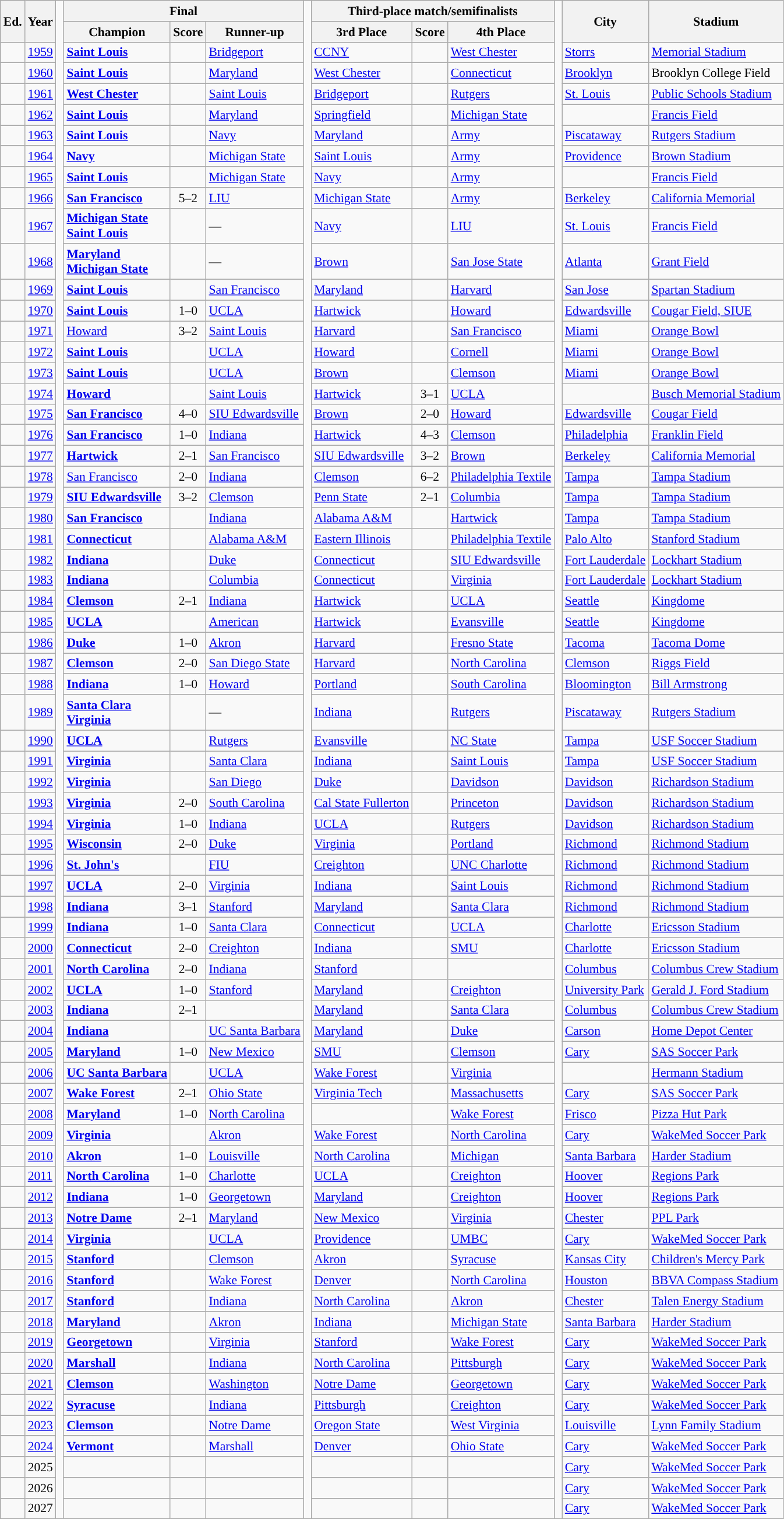<table class="wikitable "; style="font-size:90%;">
<tr>
<th rowspan="2">Ed.</th>
<th rowspan="2">Year</th>
<td rowspan=71 style= width:1%></td>
<th colspan=3>Final</th>
<td rowspan=71 style= width:1%></td>
<th colspan=3>Third-place match/semifinalists</th>
<td rowspan=71 style= width:1%></td>
<th rowspan="2">City</th>
<th rowspan="2">Stadium</th>
</tr>
<tr>
<th>Champion</th>
<th>Score</th>
<th>Runner-up</th>
<th>3rd Place</th>
<th>Score</th>
<th>4th Place</th>
</tr>
<tr>
<td></td>
<td><a href='#'>1959</a></td>
<td><strong><a href='#'>Saint Louis</a></strong> </td>
<td></td>
<td><a href='#'>Bridgeport</a></td>
<td><a href='#'>CCNY</a></td>
<td></td>
<td><a href='#'>West Chester</a></td>
<td><a href='#'>Storrs</a></td>
<td><a href='#'>Memorial Stadium</a></td>
</tr>
<tr>
<td></td>
<td><a href='#'>1960</a></td>
<td><strong><a href='#'>Saint Louis</a></strong> </td>
<td></td>
<td><a href='#'>Maryland</a></td>
<td><a href='#'>West Chester</a></td>
<td></td>
<td><a href='#'>Connecticut</a></td>
<td><a href='#'>Brooklyn</a></td>
<td>Brooklyn College Field</td>
</tr>
<tr>
<td></td>
<td><a href='#'>1961</a></td>
<td><strong><a href='#'>West Chester</a></strong> </td>
<td></td>
<td><a href='#'>Saint Louis</a></td>
<td><a href='#'>Bridgeport</a></td>
<td></td>
<td><a href='#'>Rutgers</a></td>
<td><a href='#'>St. Louis</a></td>
<td><a href='#'>Public Schools Stadium</a></td>
</tr>
<tr>
<td></td>
<td><a href='#'>1962</a></td>
<td><strong><a href='#'>Saint Louis</a></strong> </td>
<td></td>
<td><a href='#'>Maryland</a></td>
<td><a href='#'>Springfield</a></td>
<td></td>
<td><a href='#'>Michigan State</a></td>
<td></td>
<td><a href='#'>Francis Field</a></td>
</tr>
<tr>
<td></td>
<td><a href='#'>1963</a></td>
<td><strong><a href='#'>Saint Louis</a></strong> </td>
<td></td>
<td><a href='#'>Navy</a></td>
<td><a href='#'>Maryland</a></td>
<td></td>
<td><a href='#'>Army</a></td>
<td><a href='#'>Piscataway</a></td>
<td><a href='#'>Rutgers Stadium</a></td>
</tr>
<tr>
<td></td>
<td><a href='#'>1964</a></td>
<td><strong><a href='#'>Navy</a></strong> </td>
<td></td>
<td><a href='#'>Michigan State</a></td>
<td><a href='#'>Saint Louis</a></td>
<td></td>
<td><a href='#'>Army</a></td>
<td><a href='#'>Providence</a></td>
<td><a href='#'>Brown Stadium</a></td>
</tr>
<tr>
<td></td>
<td><a href='#'>1965</a></td>
<td><strong><a href='#'>Saint Louis</a></strong> </td>
<td></td>
<td><a href='#'>Michigan State</a></td>
<td><a href='#'>Navy</a></td>
<td></td>
<td><a href='#'>Army</a></td>
<td></td>
<td><a href='#'>Francis Field</a></td>
</tr>
<tr>
<td></td>
<td><a href='#'>1966</a></td>
<td><strong><a href='#'>San Francisco</a></strong> </td>
<td align=center>5–2</td>
<td><a href='#'>LIU</a> </td>
<td><a href='#'>Michigan State</a></td>
<td></td>
<td><a href='#'>Army</a></td>
<td><a href='#'>Berkeley</a></td>
<td><a href='#'>California Memorial</a></td>
</tr>
<tr>
<td></td>
<td><a href='#'>1967</a></td>
<td><strong><a href='#'>Michigan State</a></strong> <br><strong><a href='#'>Saint Louis</a></strong> <br></td>
<td></td>
<td>—</td>
<td><a href='#'>Navy</a></td>
<td></td>
<td><a href='#'>LIU</a></td>
<td><a href='#'>St. Louis</a></td>
<td><a href='#'>Francis Field</a></td>
</tr>
<tr>
<td></td>
<td><a href='#'>1968</a></td>
<td><strong><a href='#'>Maryland</a></strong> <br><strong><a href='#'>Michigan State</a></strong> <br></td>
<td></td>
<td>—</td>
<td><a href='#'>Brown</a></td>
<td></td>
<td><a href='#'>San Jose State</a></td>
<td><a href='#'>Atlanta</a></td>
<td><a href='#'>Grant Field</a></td>
</tr>
<tr>
<td></td>
<td><a href='#'>1969</a></td>
<td><strong><a href='#'>Saint Louis</a></strong> </td>
<td></td>
<td><a href='#'>San Francisco</a></td>
<td><a href='#'>Maryland</a></td>
<td></td>
<td><a href='#'>Harvard</a></td>
<td><a href='#'>San Jose</a></td>
<td><a href='#'>Spartan Stadium</a></td>
</tr>
<tr>
<td></td>
<td><a href='#'>1970</a></td>
<td><strong><a href='#'>Saint Louis</a></strong> </td>
<td align=center>1–0</td>
<td><a href='#'>UCLA</a></td>
<td><a href='#'>Hartwick</a></td>
<td></td>
<td><a href='#'>Howard</a></td>
<td><a href='#'>Edwardsville</a></td>
<td><a href='#'>Cougar Field, SIUE</a></td>
</tr>
<tr>
<td></td>
<td><a href='#'>1971</a></td>
<td><a href='#'>Howard</a> </td>
<td align=center>3–2</td>
<td><a href='#'>Saint Louis</a></td>
<td><a href='#'>Harvard</a></td>
<td></td>
<td><a href='#'>San Francisco</a></td>
<td><a href='#'>Miami</a></td>
<td><a href='#'>Orange Bowl</a></td>
</tr>
<tr>
<td></td>
<td><a href='#'>1972</a></td>
<td><strong><a href='#'>Saint Louis</a></strong> </td>
<td></td>
<td><a href='#'>UCLA</a></td>
<td><a href='#'>Howard</a></td>
<td></td>
<td><a href='#'>Cornell</a></td>
<td><a href='#'>Miami</a></td>
<td><a href='#'>Orange Bowl</a></td>
</tr>
<tr>
<td></td>
<td><a href='#'>1973</a></td>
<td><strong><a href='#'>Saint Louis</a></strong> </td>
<td></td>
<td><a href='#'>UCLA</a></td>
<td><a href='#'>Brown</a></td>
<td></td>
<td><a href='#'>Clemson</a></td>
<td><a href='#'>Miami</a></td>
<td><a href='#'>Orange Bowl</a></td>
</tr>
<tr>
<td></td>
<td><a href='#'>1974</a></td>
<td><strong><a href='#'>Howard</a></strong> </td>
<td></td>
<td><a href='#'>Saint Louis</a></td>
<td><a href='#'>Hartwick</a></td>
<td align=center>3–1</td>
<td><a href='#'>UCLA</a></td>
<td></td>
<td><a href='#'>Busch Memorial Stadium</a></td>
</tr>
<tr>
<td></td>
<td><a href='#'>1975</a></td>
<td><strong><a href='#'>San Francisco</a></strong> </td>
<td align=center>4–0</td>
<td><a href='#'>SIU Edwardsville</a></td>
<td><a href='#'>Brown</a></td>
<td align=center>2–0</td>
<td><a href='#'>Howard</a></td>
<td><a href='#'>Edwardsville</a></td>
<td><a href='#'>Cougar Field</a></td>
</tr>
<tr>
<td></td>
<td><a href='#'>1976</a></td>
<td><strong><a href='#'>San Francisco</a></strong> </td>
<td align=center>1–0</td>
<td><a href='#'>Indiana</a></td>
<td><a href='#'>Hartwick</a></td>
<td align=center>4–3</td>
<td><a href='#'>Clemson</a></td>
<td><a href='#'>Philadelphia</a></td>
<td><a href='#'>Franklin Field</a></td>
</tr>
<tr>
<td></td>
<td><a href='#'>1977</a></td>
<td><strong><a href='#'>Hartwick</a></strong> </td>
<td align=center>2–1</td>
<td><a href='#'>San Francisco</a></td>
<td><a href='#'>SIU Edwardsville</a></td>
<td align=center>3–2</td>
<td><a href='#'>Brown</a></td>
<td><a href='#'>Berkeley</a></td>
<td><a href='#'>California Memorial</a></td>
</tr>
<tr>
<td></td>
<td><a href='#'>1978</a></td>
<td><a href='#'>San Francisco</a>  </td>
<td align=center>2–0</td>
<td><a href='#'>Indiana</a></td>
<td><a href='#'>Clemson</a></td>
<td align=center>6–2</td>
<td><a href='#'>Philadelphia Textile</a></td>
<td><a href='#'>Tampa</a></td>
<td><a href='#'>Tampa Stadium</a></td>
</tr>
<tr>
<td></td>
<td><a href='#'>1979</a></td>
<td><strong><a href='#'>SIU Edwardsville</a></strong> </td>
<td align=center>3–2</td>
<td><a href='#'>Clemson</a></td>
<td><a href='#'>Penn State</a></td>
<td align=center>2–1</td>
<td><a href='#'>Columbia</a></td>
<td><a href='#'>Tampa</a></td>
<td><a href='#'>Tampa Stadium</a></td>
</tr>
<tr>
<td></td>
<td><a href='#'>1980</a></td>
<td><strong><a href='#'>San Francisco</a></strong> </td>
<td></td>
<td><a href='#'>Indiana</a></td>
<td><a href='#'>Alabama A&M</a></td>
<td></td>
<td><a href='#'>Hartwick</a></td>
<td><a href='#'>Tampa</a></td>
<td><a href='#'>Tampa Stadium</a></td>
</tr>
<tr>
<td></td>
<td><a href='#'>1981</a></td>
<td><strong><a href='#'>Connecticut</a></strong> </td>
<td></td>
<td><a href='#'>Alabama A&M</a></td>
<td><a href='#'>Eastern Illinois</a></td>
<td></td>
<td><a href='#'>Philadelphia Textile</a></td>
<td><a href='#'>Palo Alto</a></td>
<td><a href='#'>Stanford Stadium</a></td>
</tr>
<tr>
<td></td>
<td><a href='#'>1982</a></td>
<td><strong><a href='#'>Indiana</a></strong> </td>
<td></td>
<td><a href='#'>Duke</a></td>
<td><a href='#'>Connecticut</a></td>
<td></td>
<td><a href='#'>SIU Edwardsville</a></td>
<td><a href='#'>Fort Lauderdale</a></td>
<td><a href='#'>Lockhart Stadium</a></td>
</tr>
<tr>
<td></td>
<td><a href='#'>1983</a></td>
<td><strong><a href='#'>Indiana</a></strong> </td>
<td></td>
<td><a href='#'>Columbia</a></td>
<td><a href='#'>Connecticut</a></td>
<td></td>
<td><a href='#'>Virginia</a></td>
<td><a href='#'>Fort Lauderdale</a></td>
<td><a href='#'>Lockhart Stadium</a></td>
</tr>
<tr>
<td></td>
<td><a href='#'>1984</a></td>
<td><strong><a href='#'>Clemson</a></strong> </td>
<td align=center>2–1</td>
<td><a href='#'>Indiana</a></td>
<td><a href='#'>Hartwick</a></td>
<td></td>
<td><a href='#'>UCLA</a></td>
<td><a href='#'>Seattle</a></td>
<td><a href='#'>Kingdome</a></td>
</tr>
<tr>
<td></td>
<td><a href='#'>1985</a></td>
<td><strong><a href='#'>UCLA</a></strong> </td>
<td></td>
<td><a href='#'>American</a></td>
<td><a href='#'>Hartwick</a></td>
<td></td>
<td><a href='#'>Evansville</a></td>
<td><a href='#'>Seattle</a></td>
<td><a href='#'>Kingdome</a></td>
</tr>
<tr>
<td></td>
<td><a href='#'>1986</a></td>
<td><strong><a href='#'>Duke</a></strong> </td>
<td align=center>1–0</td>
<td><a href='#'>Akron</a></td>
<td><a href='#'>Harvard</a></td>
<td></td>
<td><a href='#'>Fresno State</a></td>
<td><a href='#'>Tacoma</a></td>
<td><a href='#'>Tacoma Dome</a></td>
</tr>
<tr>
<td></td>
<td><a href='#'>1987</a></td>
<td><strong><a href='#'>Clemson</a></strong> </td>
<td align=center>2–0</td>
<td><a href='#'>San Diego State</a></td>
<td><a href='#'>Harvard</a></td>
<td></td>
<td><a href='#'>North Carolina</a></td>
<td><a href='#'>Clemson</a></td>
<td><a href='#'>Riggs Field</a></td>
</tr>
<tr>
<td></td>
<td><a href='#'>1988</a></td>
<td><strong><a href='#'>Indiana</a></strong> </td>
<td align=center>1–0</td>
<td><a href='#'>Howard</a></td>
<td><a href='#'>Portland</a></td>
<td></td>
<td><a href='#'>South Carolina</a></td>
<td><a href='#'>Bloomington</a></td>
<td><a href='#'>Bill Armstrong</a></td>
</tr>
<tr>
<td></td>
<td><a href='#'>1989</a></td>
<td><strong><a href='#'>Santa Clara</a></strong> <br><strong><a href='#'>Virginia</a></strong> <br></td>
<td></td>
<td>—</td>
<td><a href='#'>Indiana</a></td>
<td></td>
<td><a href='#'>Rutgers</a></td>
<td><a href='#'>Piscataway</a></td>
<td><a href='#'>Rutgers Stadium</a></td>
</tr>
<tr>
<td></td>
<td><a href='#'>1990</a></td>
<td><strong><a href='#'>UCLA</a></strong> </td>
<td></td>
<td><a href='#'>Rutgers</a></td>
<td><a href='#'>Evansville</a></td>
<td></td>
<td><a href='#'>NC State</a></td>
<td><a href='#'>Tampa</a></td>
<td><a href='#'>USF Soccer Stadium</a></td>
</tr>
<tr>
<td></td>
<td><a href='#'>1991</a></td>
<td><strong><a href='#'>Virginia</a></strong> </td>
<td></td>
<td><a href='#'>Santa Clara</a></td>
<td><a href='#'>Indiana</a></td>
<td></td>
<td><a href='#'>Saint Louis</a></td>
<td><a href='#'>Tampa</a></td>
<td><a href='#'>USF Soccer Stadium</a></td>
</tr>
<tr>
<td></td>
<td><a href='#'>1992</a></td>
<td><strong><a href='#'>Virginia</a></strong> </td>
<td></td>
<td><a href='#'>San Diego</a></td>
<td><a href='#'>Duke</a></td>
<td></td>
<td><a href='#'>Davidson</a></td>
<td><a href='#'>Davidson</a></td>
<td><a href='#'>Richardson Stadium</a></td>
</tr>
<tr>
<td></td>
<td><a href='#'>1993</a></td>
<td><strong><a href='#'>Virginia</a></strong> </td>
<td align=center>2–0</td>
<td><a href='#'>South Carolina</a></td>
<td><a href='#'>Cal State Fullerton</a></td>
<td></td>
<td><a href='#'>Princeton</a></td>
<td><a href='#'>Davidson</a></td>
<td><a href='#'>Richardson Stadium</a></td>
</tr>
<tr>
<td></td>
<td><a href='#'>1994</a></td>
<td><strong><a href='#'>Virginia</a></strong> </td>
<td align=center>1–0</td>
<td><a href='#'>Indiana</a></td>
<td><a href='#'>UCLA</a></td>
<td></td>
<td><a href='#'>Rutgers</a></td>
<td><a href='#'>Davidson</a></td>
<td><a href='#'>Richardson Stadium</a></td>
</tr>
<tr>
<td></td>
<td><a href='#'>1995</a></td>
<td><strong><a href='#'>Wisconsin</a></strong> </td>
<td align=center>2–0</td>
<td><a href='#'>Duke</a></td>
<td><a href='#'>Virginia</a></td>
<td></td>
<td><a href='#'>Portland</a></td>
<td><a href='#'>Richmond</a></td>
<td><a href='#'>Richmond Stadium</a></td>
</tr>
<tr>
<td></td>
<td><a href='#'>1996</a></td>
<td><strong><a href='#'>St. John's</a></strong> </td>
<td></td>
<td><a href='#'>FIU</a></td>
<td><a href='#'>Creighton</a></td>
<td></td>
<td><a href='#'>UNC Charlotte</a></td>
<td><a href='#'>Richmond</a></td>
<td><a href='#'>Richmond Stadium</a></td>
</tr>
<tr>
<td></td>
<td><a href='#'>1997</a></td>
<td><strong><a href='#'>UCLA</a></strong> </td>
<td align=center>2–0</td>
<td><a href='#'>Virginia</a></td>
<td><a href='#'>Indiana</a></td>
<td></td>
<td><a href='#'>Saint Louis</a></td>
<td><a href='#'>Richmond</a></td>
<td><a href='#'>Richmond Stadium</a></td>
</tr>
<tr>
<td></td>
<td><a href='#'>1998</a></td>
<td><strong><a href='#'>Indiana</a></strong> </td>
<td align=center>3–1</td>
<td><a href='#'>Stanford</a></td>
<td><a href='#'>Maryland</a></td>
<td></td>
<td><a href='#'>Santa Clara</a></td>
<td><a href='#'>Richmond</a></td>
<td><a href='#'>Richmond Stadium</a></td>
</tr>
<tr>
<td></td>
<td><a href='#'>1999</a></td>
<td><strong><a href='#'>Indiana</a></strong> </td>
<td align=center>1–0</td>
<td><a href='#'>Santa Clara</a></td>
<td><a href='#'>Connecticut</a></td>
<td></td>
<td><a href='#'>UCLA</a></td>
<td><a href='#'>Charlotte</a></td>
<td><a href='#'>Ericsson Stadium</a></td>
</tr>
<tr>
<td></td>
<td><a href='#'>2000</a></td>
<td><strong><a href='#'>Connecticut</a></strong> </td>
<td align=center>2–0</td>
<td><a href='#'>Creighton</a></td>
<td><a href='#'>Indiana</a></td>
<td></td>
<td><a href='#'>SMU</a></td>
<td><a href='#'>Charlotte</a></td>
<td><a href='#'>Ericsson Stadium</a></td>
</tr>
<tr>
<td></td>
<td><a href='#'>2001</a></td>
<td><strong><a href='#'>North Carolina</a></strong> </td>
<td align=center>2–0</td>
<td><a href='#'>Indiana</a></td>
<td><a href='#'>Stanford</a></td>
<td></td>
<td></td>
<td><a href='#'>Columbus</a></td>
<td><a href='#'>Columbus Crew Stadium</a></td>
</tr>
<tr>
<td></td>
<td><a href='#'>2002</a></td>
<td><strong><a href='#'>UCLA</a></strong> </td>
<td align=center>1–0</td>
<td><a href='#'>Stanford</a></td>
<td><a href='#'>Maryland</a></td>
<td></td>
<td><a href='#'>Creighton</a></td>
<td><a href='#'>University Park</a></td>
<td><a href='#'>Gerald J. Ford Stadium</a></td>
</tr>
<tr>
<td></td>
<td><a href='#'>2003</a></td>
<td><strong><a href='#'>Indiana</a></strong> </td>
<td align=center>2–1</td>
<td></td>
<td><a href='#'>Maryland</a></td>
<td></td>
<td><a href='#'>Santa Clara</a></td>
<td><a href='#'>Columbus</a></td>
<td><a href='#'>Columbus Crew Stadium</a></td>
</tr>
<tr>
<td></td>
<td><a href='#'>2004</a></td>
<td><strong><a href='#'>Indiana</a></strong> </td>
<td></td>
<td><a href='#'>UC Santa Barbara</a></td>
<td><a href='#'>Maryland</a></td>
<td></td>
<td><a href='#'>Duke</a></td>
<td><a href='#'>Carson</a></td>
<td><a href='#'>Home Depot Center</a></td>
</tr>
<tr>
<td></td>
<td><a href='#'>2005</a></td>
<td><strong><a href='#'>Maryland</a></strong> </td>
<td align=center>1–0</td>
<td><a href='#'>New Mexico</a></td>
<td><a href='#'>SMU</a></td>
<td></td>
<td><a href='#'>Clemson</a></td>
<td><a href='#'>Cary</a></td>
<td><a href='#'>SAS Soccer Park</a></td>
</tr>
<tr>
<td></td>
<td><a href='#'>2006</a></td>
<td><strong><a href='#'>UC Santa Barbara</a></strong> </td>
<td></td>
<td><a href='#'>UCLA</a></td>
<td><a href='#'>Wake Forest</a></td>
<td></td>
<td><a href='#'>Virginia</a></td>
<td></td>
<td><a href='#'>Hermann Stadium</a></td>
</tr>
<tr>
<td></td>
<td><a href='#'>2007</a></td>
<td><strong><a href='#'>Wake Forest</a></strong> </td>
<td align=center>2–1</td>
<td><a href='#'>Ohio State</a></td>
<td><a href='#'>Virginia Tech</a></td>
<td></td>
<td><a href='#'>Massachusetts</a></td>
<td><a href='#'>Cary</a></td>
<td><a href='#'>SAS Soccer Park</a></td>
</tr>
<tr>
<td></td>
<td><a href='#'>2008</a></td>
<td><strong><a href='#'>Maryland</a></strong> </td>
<td align=center>1–0</td>
<td><a href='#'>North Carolina</a></td>
<td></td>
<td></td>
<td><a href='#'>Wake Forest</a></td>
<td><a href='#'>Frisco</a></td>
<td><a href='#'>Pizza Hut Park</a></td>
</tr>
<tr>
<td></td>
<td><a href='#'>2009</a></td>
<td><strong><a href='#'>Virginia</a></strong> </td>
<td></td>
<td><a href='#'>Akron</a></td>
<td><a href='#'>Wake Forest</a></td>
<td></td>
<td><a href='#'>North Carolina</a></td>
<td><a href='#'>Cary</a></td>
<td><a href='#'>WakeMed Soccer Park</a></td>
</tr>
<tr>
<td></td>
<td><a href='#'>2010</a></td>
<td><strong><a href='#'>Akron</a></strong> </td>
<td align=center>1–0</td>
<td><a href='#'>Louisville</a></td>
<td><a href='#'>North Carolina</a></td>
<td></td>
<td><a href='#'>Michigan</a></td>
<td><a href='#'>Santa Barbara</a></td>
<td><a href='#'>Harder Stadium</a></td>
</tr>
<tr>
<td></td>
<td><a href='#'>2011</a></td>
<td><strong><a href='#'>North Carolina</a></strong> </td>
<td align=center>1–0</td>
<td><a href='#'>Charlotte</a></td>
<td><a href='#'>UCLA</a></td>
<td></td>
<td><a href='#'>Creighton</a></td>
<td><a href='#'>Hoover</a></td>
<td><a href='#'>Regions Park</a></td>
</tr>
<tr>
<td></td>
<td><a href='#'>2012</a></td>
<td><strong><a href='#'>Indiana</a></strong> </td>
<td align=center>1–0</td>
<td><a href='#'>Georgetown</a></td>
<td><a href='#'>Maryland</a></td>
<td></td>
<td><a href='#'>Creighton</a></td>
<td><a href='#'>Hoover</a></td>
<td><a href='#'>Regions Park</a></td>
</tr>
<tr>
<td></td>
<td><a href='#'>2013</a></td>
<td><strong><a href='#'>Notre Dame</a></strong> </td>
<td align=center>2–1</td>
<td><a href='#'>Maryland</a></td>
<td><a href='#'>New Mexico</a></td>
<td></td>
<td><a href='#'>Virginia</a></td>
<td><a href='#'>Chester</a></td>
<td><a href='#'>PPL Park</a></td>
</tr>
<tr>
<td></td>
<td><a href='#'>2014</a></td>
<td><strong><a href='#'>Virginia</a></strong> </td>
<td></td>
<td><a href='#'>UCLA</a></td>
<td><a href='#'>Providence</a></td>
<td></td>
<td><a href='#'>UMBC</a></td>
<td><a href='#'>Cary</a></td>
<td><a href='#'>WakeMed Soccer Park</a></td>
</tr>
<tr>
<td></td>
<td><a href='#'>2015</a></td>
<td><strong><a href='#'>Stanford</a></strong> </td>
<td></td>
<td><a href='#'>Clemson</a></td>
<td><a href='#'>Akron</a></td>
<td></td>
<td><a href='#'>Syracuse</a></td>
<td><a href='#'>Kansas City</a></td>
<td><a href='#'>Children's Mercy Park</a></td>
</tr>
<tr>
<td></td>
<td><a href='#'>2016</a></td>
<td><strong><a href='#'>Stanford</a></strong> </td>
<td></td>
<td><a href='#'>Wake Forest</a></td>
<td><a href='#'>Denver</a></td>
<td></td>
<td><a href='#'>North Carolina</a></td>
<td><a href='#'>Houston</a></td>
<td><a href='#'>BBVA Compass Stadium</a></td>
</tr>
<tr>
<td></td>
<td><a href='#'>2017</a></td>
<td><strong><a href='#'>Stanford</a></strong> </td>
<td></td>
<td><a href='#'>Indiana</a></td>
<td><a href='#'>North Carolina</a></td>
<td></td>
<td><a href='#'>Akron</a></td>
<td><a href='#'>Chester</a></td>
<td><a href='#'>Talen Energy Stadium</a></td>
</tr>
<tr>
<td></td>
<td><a href='#'>2018</a></td>
<td><strong><a href='#'>Maryland</a></strong> </td>
<td></td>
<td><a href='#'>Akron</a></td>
<td><a href='#'>Indiana</a></td>
<td></td>
<td><a href='#'>Michigan State</a></td>
<td><a href='#'>Santa Barbara</a></td>
<td><a href='#'>Harder Stadium</a></td>
</tr>
<tr>
<td></td>
<td><a href='#'>2019</a></td>
<td><strong><a href='#'>Georgetown</a></strong> </td>
<td></td>
<td><a href='#'>Virginia</a></td>
<td><a href='#'>Stanford</a></td>
<td></td>
<td><a href='#'>Wake Forest</a></td>
<td><a href='#'>Cary</a></td>
<td><a href='#'>WakeMed Soccer Park</a></td>
</tr>
<tr>
<td></td>
<td><a href='#'>2020</a></td>
<td><strong><a href='#'>Marshall</a></strong> </td>
<td></td>
<td><a href='#'>Indiana</a></td>
<td><a href='#'>North Carolina</a></td>
<td></td>
<td><a href='#'>Pittsburgh</a></td>
<td><a href='#'>Cary</a></td>
<td><a href='#'>WakeMed Soccer Park</a></td>
</tr>
<tr>
<td></td>
<td><a href='#'>2021</a></td>
<td><strong><a href='#'>Clemson</a></strong> </td>
<td></td>
<td><a href='#'>Washington</a></td>
<td><a href='#'>Notre Dame</a></td>
<td></td>
<td><a href='#'>Georgetown</a></td>
<td><a href='#'>Cary</a></td>
<td><a href='#'>WakeMed Soccer Park</a></td>
</tr>
<tr>
<td></td>
<td><a href='#'>2022</a></td>
<td><a href='#'><strong>Syracuse</strong></a> </td>
<td></td>
<td><a href='#'>Indiana</a></td>
<td><a href='#'>Pittsburgh</a></td>
<td></td>
<td><a href='#'>Creighton</a></td>
<td><a href='#'>Cary</a></td>
<td><a href='#'>WakeMed Soccer Park</a></td>
</tr>
<tr>
<td></td>
<td><a href='#'>2023</a></td>
<td><a href='#'><strong>Clemson</strong></a> </td>
<td></td>
<td><a href='#'>Notre Dame</a></td>
<td><a href='#'>Oregon State</a></td>
<td></td>
<td><a href='#'>West Virginia</a></td>
<td><a href='#'>Louisville</a></td>
<td><a href='#'>Lynn Family Stadium</a></td>
</tr>
<tr>
<td></td>
<td><a href='#'>2024</a></td>
<td><a href='#'><strong>Vermont</strong></a> </td>
<td></td>
<td><a href='#'>Marshall</a></td>
<td><a href='#'>Denver</a></td>
<td></td>
<td><a href='#'>Ohio State</a></td>
<td><a href='#'>Cary</a></td>
<td><a href='#'>WakeMed Soccer Park</a></td>
</tr>
<tr>
<td></td>
<td>2025</td>
<td></td>
<td></td>
<td></td>
<td></td>
<td></td>
<td></td>
<td><a href='#'>Cary</a></td>
<td><a href='#'>WakeMed Soccer Park</a></td>
</tr>
<tr>
<td></td>
<td>2026</td>
<td></td>
<td></td>
<td></td>
<td></td>
<td></td>
<td></td>
<td><a href='#'>Cary</a></td>
<td><a href='#'>WakeMed Soccer Park</a></td>
</tr>
<tr>
<td></td>
<td>2027</td>
<td></td>
<td></td>
<td></td>
<td></td>
<td></td>
<td></td>
<td><a href='#'>Cary</a></td>
<td><a href='#'>WakeMed Soccer Park</a></td>
</tr>
</table>
